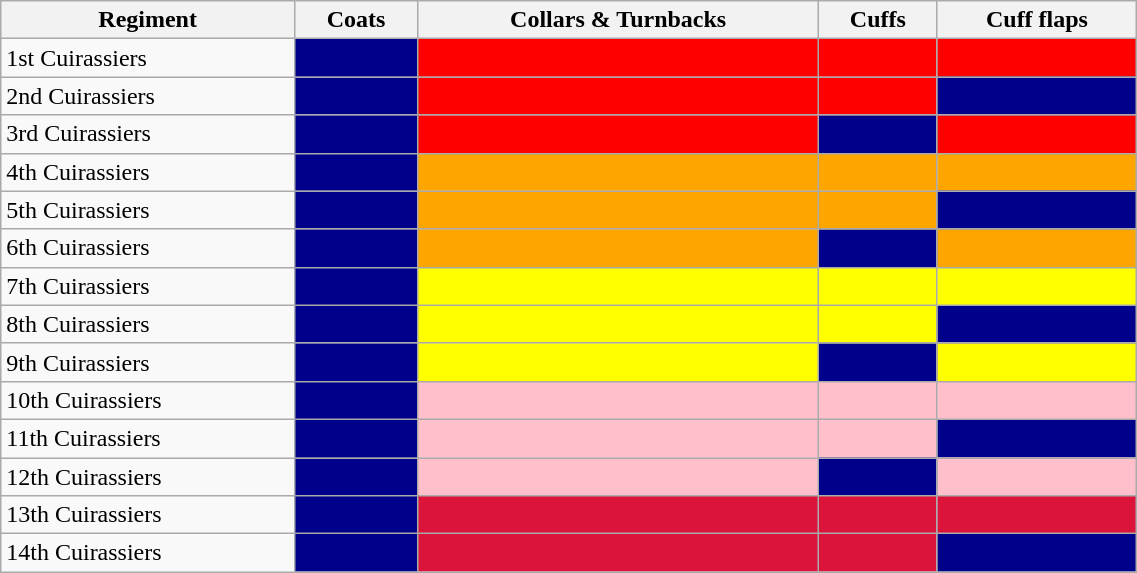<table class="wikitable sortable" style="width:60%;">
<tr>
<th>Regiment</th>
<th>Coats</th>
<th>Collars & Turnbacks</th>
<th>Cuffs</th>
<th>Cuff flaps</th>
</tr>
<tr>
<td>1st Cuirassiers</td>
<td style="background:darkBlue;"></td>
<td style="background:#f00;"></td>
<td style="background:#f00;"></td>
<td style="background:#f00;"></td>
</tr>
<tr>
<td>2nd Cuirassiers</td>
<td style="background:darkBlue;"></td>
<td style="background:#f00;"></td>
<td style="background:#f00;"></td>
<td style="background:darkBlue;"></td>
</tr>
<tr>
<td>3rd Cuirassiers</td>
<td style="background:darkBlue;"></td>
<td style="background:#f00;"></td>
<td style="background:darkBlue;"></td>
<td style="background:#f00;"></td>
</tr>
<tr>
<td>4th Cuirassiers</td>
<td style="background:darkBlue;"></td>
<td style="background:orange;"></td>
<td style="background:orange;"></td>
<td style="background:orange;"></td>
</tr>
<tr>
<td>5th Cuirassiers</td>
<td style="background:darkBlue;"></td>
<td style="background:orange;"></td>
<td style="background:orange;"></td>
<td style="background:darkBlue;"></td>
</tr>
<tr>
<td>6th Cuirassiers</td>
<td style="background:darkBlue;"></td>
<td style="background:orange;"></td>
<td style="background:darkBlue;"></td>
<td style="background:orange;"></td>
</tr>
<tr>
<td>7th Cuirassiers</td>
<td style="background:darkBlue;"></td>
<td style="background:#ff0;"></td>
<td style="background:#ff0;"></td>
<td style="background:#ff0;"></td>
</tr>
<tr>
<td>8th Cuirassiers</td>
<td style="background:darkBlue;"></td>
<td style="background:#ff0;"></td>
<td style="background:#ff0;"></td>
<td style="background:darkBlue;"></td>
</tr>
<tr>
<td>9th Cuirassiers</td>
<td style="background:darkBlue;"></td>
<td style="background:#ff0;"></td>
<td style="background:darkBlue;"></td>
<td style="background:#ff0;"></td>
</tr>
<tr>
<td>10th Cuirassiers</td>
<td style="background:darkBlue;"></td>
<td style="background:pink;"></td>
<td style="background:pink;"></td>
<td style="background:pink;"></td>
</tr>
<tr>
<td>11th Cuirassiers</td>
<td style="background:darkBlue;"></td>
<td style="background:pink;"></td>
<td style="background:pink;"></td>
<td style="background:darkBlue;"></td>
</tr>
<tr>
<td>12th Cuirassiers</td>
<td style="background:darkBlue;"></td>
<td style="background:pink;"></td>
<td style="background:darkBlue;"></td>
<td style="background:pink;"></td>
</tr>
<tr>
<td>13th Cuirassiers</td>
<td style="background:darkBlue;"></td>
<td style="background:crimson;"></td>
<td style="background:crimson;"></td>
<td style="background:crimson;"></td>
</tr>
<tr>
<td>14th Cuirassiers</td>
<td style="background:darkBlue;"></td>
<td style="background:crimson;"></td>
<td style="background:crimson;"></td>
<td style="background:darkBlue;"></td>
</tr>
</table>
